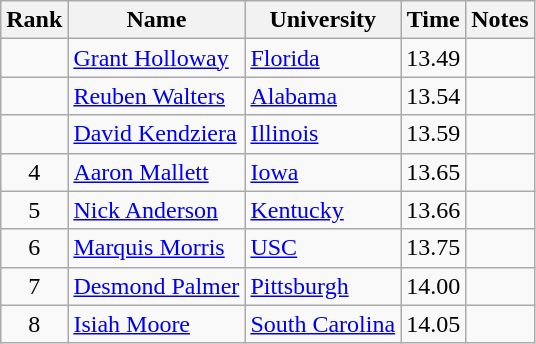<table class="wikitable sortable" style="text-align:center">
<tr>
<th>Rank</th>
<th>Name</th>
<th>University</th>
<th>Time</th>
<th>Notes</th>
</tr>
<tr>
<td></td>
<td align=left><a href='#'>Grant Holloway</a></td>
<td align=left><a href='#'>Florida</a></td>
<td>13.49</td>
<td></td>
</tr>
<tr>
<td></td>
<td align=left><a href='#'>Reuben Walters</a></td>
<td align="left"><a href='#'>Alabama</a></td>
<td>13.54</td>
<td></td>
</tr>
<tr>
<td></td>
<td align=left><a href='#'>David Kendziera</a></td>
<td align=left><a href='#'>Illinois</a></td>
<td>13.59</td>
<td></td>
</tr>
<tr>
<td>4</td>
<td align=left><a href='#'>Aaron Mallett</a></td>
<td align="left"><a href='#'>Iowa</a></td>
<td>13.65</td>
<td></td>
</tr>
<tr>
<td>5</td>
<td align=left><a href='#'>Nick Anderson</a></td>
<td align="left"><a href='#'>Kentucky</a></td>
<td>13.66</td>
<td></td>
</tr>
<tr>
<td>6</td>
<td align=left><a href='#'>Marquis Morris</a></td>
<td align="left"><a href='#'>USC</a></td>
<td>13.75</td>
<td></td>
</tr>
<tr>
<td>7</td>
<td align=left><a href='#'>Desmond Palmer</a></td>
<td align="left"><a href='#'>Pittsburgh</a></td>
<td>14.00</td>
<td></td>
</tr>
<tr>
<td>8</td>
<td align=left><a href='#'>Isiah Moore</a></td>
<td align="left"><a href='#'>South Carolina</a></td>
<td>14.05</td>
<td></td>
</tr>
</table>
